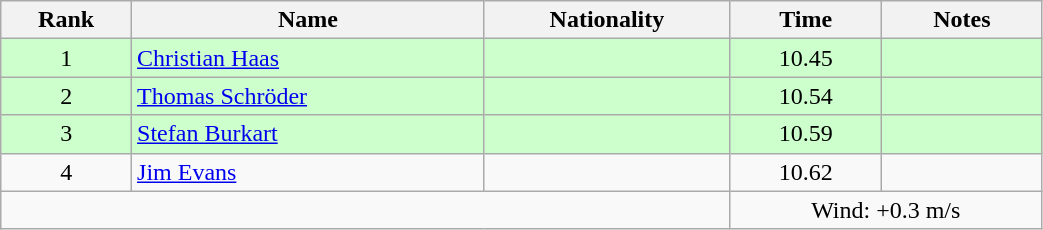<table class="wikitable sortable" style="text-align:center;width: 55%">
<tr>
<th>Rank</th>
<th>Name</th>
<th>Nationality</th>
<th>Time</th>
<th>Notes</th>
</tr>
<tr bgcolor=ccffcc>
<td>1</td>
<td align=left><a href='#'>Christian Haas</a></td>
<td align=left></td>
<td>10.45</td>
<td></td>
</tr>
<tr bgcolor=ccffcc>
<td>2</td>
<td align=left><a href='#'>Thomas Schröder</a></td>
<td align=left></td>
<td>10.54</td>
<td></td>
</tr>
<tr bgcolor=ccffcc>
<td>3</td>
<td align=left><a href='#'>Stefan Burkart</a></td>
<td align=left></td>
<td>10.59</td>
<td></td>
</tr>
<tr>
<td>4</td>
<td align=left><a href='#'>Jim Evans</a></td>
<td align=left></td>
<td>10.62</td>
<td></td>
</tr>
<tr>
<td colspan="3"></td>
<td colspan="2">Wind: +0.3 m/s</td>
</tr>
</table>
